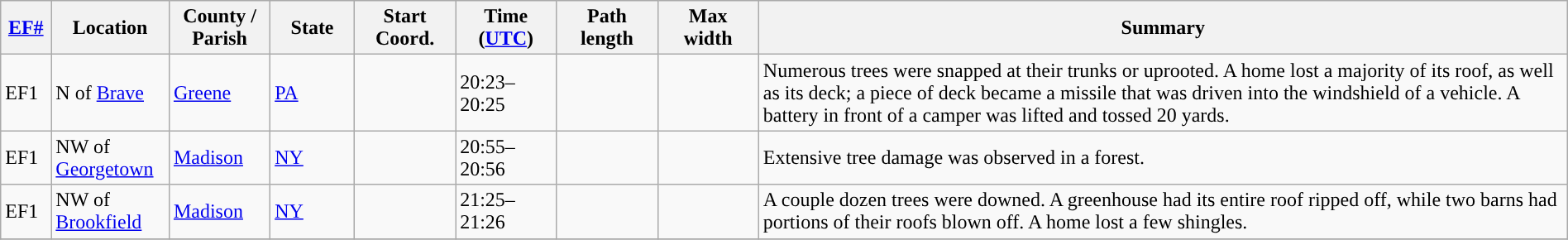<table class="wikitable sortable" style="width:100%;">
<tr>
<th scope="col"  style="width:3%; text-align:center;"><a href='#'>EF#</a></th>
<th scope="col"  style="width:7%; text-align:center;" class="unsortable">Location</th>
<th scope="col"  style="width:6%; text-align:center;" class="unsortable">County / Parish</th>
<th scope="col"  style="width:5%; text-align:center;">State</th>
<th scope="col"  style="width:6%; text-align:center;">Start Coord.</th>
<th scope="col"  style="width:6%; text-align:center;">Time (<a href='#'>UTC</a>)</th>
<th scope="col"  style="width:6%; text-align:center;">Path length</th>
<th scope="col"  style="width:6%; text-align:center;">Max width</th>
<th scope="col" class="unsortable" style="width:48%; text-align:center;">Summary</th>
</tr>
<tr>
<td>EF1</td>
<td>N of <a href='#'>Brave</a></td>
<td><a href='#'>Greene</a></td>
<td><a href='#'>PA</a></td>
<td></td>
<td>20:23–20:25</td>
<td></td>
<td></td>
<td>Numerous trees were snapped at their trunks or uprooted. A home lost a majority of its roof, as well as its deck; a piece of deck became a missile that was driven into the windshield of a vehicle. A  battery in front of a camper was lifted and tossed 20 yards.</td>
</tr>
<tr>
<td>EF1</td>
<td>NW of <a href='#'>Georgetown</a></td>
<td><a href='#'>Madison</a></td>
<td><a href='#'>NY</a></td>
<td></td>
<td>20:55–20:56</td>
<td></td>
<td></td>
<td>Extensive tree damage was observed in a forest.</td>
</tr>
<tr>
<td>EF1</td>
<td>NW of <a href='#'>Brookfield</a></td>
<td><a href='#'>Madison</a></td>
<td><a href='#'>NY</a></td>
<td></td>
<td>21:25–21:26</td>
<td></td>
<td></td>
<td>A couple dozen trees were downed. A greenhouse had its entire roof ripped off, while two barns had portions of their roofs blown off. A home lost a few shingles.</td>
</tr>
<tr>
</tr>
</table>
